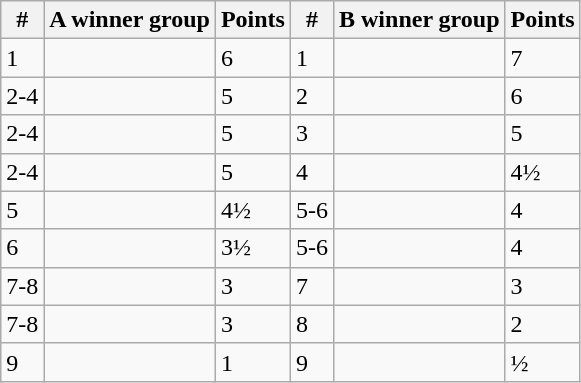<table class="sortable wikitable" style="margin: auto 4em;">
<tr>
<th>#</th>
<th>A winner group</th>
<th>Points</th>
<th>#</th>
<th>B winner group</th>
<th>Points</th>
</tr>
<tr>
<td>1</td>
<td></td>
<td>6</td>
<td>1</td>
<td></td>
<td>7</td>
</tr>
<tr>
<td>2-4</td>
<td></td>
<td>5</td>
<td>2</td>
<td></td>
<td>6</td>
</tr>
<tr>
<td>2-4</td>
<td></td>
<td>5</td>
<td>3</td>
<td></td>
<td>5</td>
</tr>
<tr>
<td>2-4</td>
<td></td>
<td>5</td>
<td>4</td>
<td></td>
<td>4½</td>
</tr>
<tr>
<td>5</td>
<td></td>
<td>4½</td>
<td>5-6</td>
<td></td>
<td>4</td>
</tr>
<tr>
<td>6</td>
<td></td>
<td>3½</td>
<td>5-6</td>
<td></td>
<td>4</td>
</tr>
<tr>
<td>7-8</td>
<td></td>
<td>3</td>
<td>7</td>
<td></td>
<td>3</td>
</tr>
<tr>
<td>7-8</td>
<td></td>
<td>3</td>
<td>8</td>
<td></td>
<td>2</td>
</tr>
<tr>
<td>9</td>
<td></td>
<td>1</td>
<td>9</td>
<td></td>
<td>½</td>
</tr>
</table>
